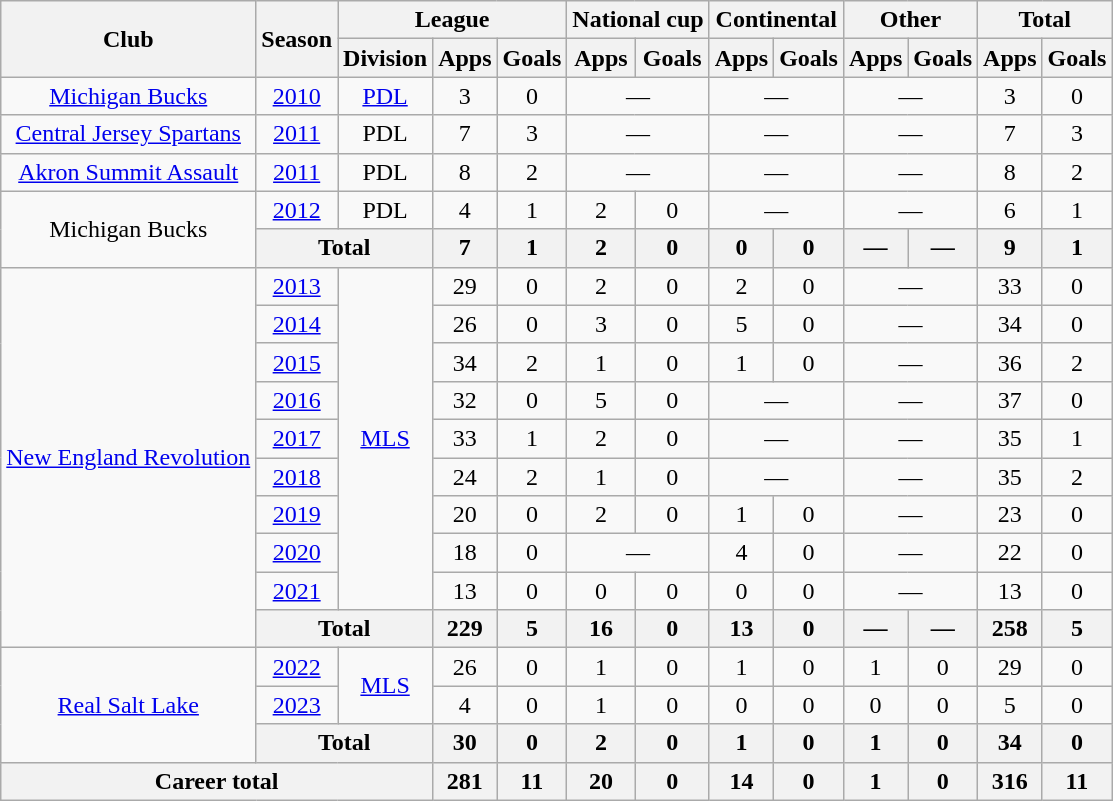<table class="wikitable" style="text-align:center">
<tr>
<th rowspan="2">Club</th>
<th rowspan="2">Season</th>
<th colspan="3">League</th>
<th colspan="2">National cup</th>
<th colspan="2">Continental</th>
<th colspan="2">Other</th>
<th colspan="2">Total</th>
</tr>
<tr>
<th>Division</th>
<th>Apps</th>
<th>Goals</th>
<th>Apps</th>
<th>Goals</th>
<th>Apps</th>
<th>Goals</th>
<th>Apps</th>
<th>Goals</th>
<th>Apps</th>
<th>Goals</th>
</tr>
<tr>
<td><a href='#'>Michigan Bucks</a></td>
<td><a href='#'>2010</a></td>
<td><a href='#'>PDL</a></td>
<td>3</td>
<td>0</td>
<td colspan="2">—</td>
<td colspan="2">—</td>
<td colspan="2">—</td>
<td>3</td>
<td>0</td>
</tr>
<tr>
<td><a href='#'>Central Jersey Spartans</a></td>
<td><a href='#'>2011</a></td>
<td>PDL</td>
<td>7</td>
<td>3</td>
<td colspan="2">—</td>
<td colspan="2">—</td>
<td colspan="2">—</td>
<td>7</td>
<td>3</td>
</tr>
<tr>
<td><a href='#'>Akron Summit Assault</a></td>
<td><a href='#'>2011</a></td>
<td>PDL</td>
<td>8</td>
<td>2</td>
<td colspan="2">—</td>
<td colspan="2">—</td>
<td colspan="2">—</td>
<td>8</td>
<td>2</td>
</tr>
<tr>
<td rowspan="2">Michigan Bucks</td>
<td><a href='#'>2012</a></td>
<td>PDL</td>
<td>4</td>
<td>1</td>
<td>2</td>
<td>0</td>
<td colspan="2">—</td>
<td colspan="2">—</td>
<td>6</td>
<td>1</td>
</tr>
<tr>
<th colspan="2">Total</th>
<th>7</th>
<th>1</th>
<th>2</th>
<th>0</th>
<th>0</th>
<th>0</th>
<th>—</th>
<th>—</th>
<th>9</th>
<th>1</th>
</tr>
<tr>
<td rowspan="10"><a href='#'>New England Revolution</a></td>
<td><a href='#'>2013</a></td>
<td rowspan="9"><a href='#'>MLS</a></td>
<td>29</td>
<td>0</td>
<td>2</td>
<td>0</td>
<td>2</td>
<td>0</td>
<td colspan="2">—</td>
<td>33</td>
<td>0</td>
</tr>
<tr>
<td><a href='#'>2014</a></td>
<td>26</td>
<td>0</td>
<td>3</td>
<td>0</td>
<td>5</td>
<td>0</td>
<td colspan="2">—</td>
<td>34</td>
<td>0</td>
</tr>
<tr>
<td><a href='#'>2015</a></td>
<td>34</td>
<td>2</td>
<td>1</td>
<td>0</td>
<td>1</td>
<td>0</td>
<td colspan="2">—</td>
<td>36</td>
<td>2</td>
</tr>
<tr>
<td><a href='#'>2016</a></td>
<td>32</td>
<td>0</td>
<td>5</td>
<td>0</td>
<td colspan="2">—</td>
<td colspan="2">—</td>
<td>37</td>
<td>0</td>
</tr>
<tr>
<td><a href='#'>2017</a></td>
<td>33</td>
<td>1</td>
<td>2</td>
<td>0</td>
<td colspan="2">—</td>
<td colspan="2">—</td>
<td>35</td>
<td>1</td>
</tr>
<tr>
<td><a href='#'>2018</a></td>
<td>24</td>
<td>2</td>
<td>1</td>
<td>0</td>
<td colspan="2">—</td>
<td colspan="2">—</td>
<td>35</td>
<td>2</td>
</tr>
<tr>
<td><a href='#'>2019</a></td>
<td>20</td>
<td>0</td>
<td>2</td>
<td>0</td>
<td>1</td>
<td>0</td>
<td colspan="2">—</td>
<td>23</td>
<td>0</td>
</tr>
<tr>
<td><a href='#'>2020</a></td>
<td>18</td>
<td>0</td>
<td colspan="2">—</td>
<td>4</td>
<td>0</td>
<td colspan="2">—</td>
<td>22</td>
<td>0</td>
</tr>
<tr>
<td><a href='#'>2021</a></td>
<td>13</td>
<td>0</td>
<td>0</td>
<td>0</td>
<td>0</td>
<td>0</td>
<td colspan="2">—</td>
<td>13</td>
<td>0</td>
</tr>
<tr>
<th colspan="2">Total</th>
<th>229</th>
<th>5</th>
<th>16</th>
<th>0</th>
<th>13</th>
<th>0</th>
<th>—</th>
<th>—</th>
<th>258</th>
<th>5</th>
</tr>
<tr>
<td rowspan="3"><a href='#'>Real Salt Lake</a></td>
<td><a href='#'>2022</a></td>
<td rowspan="2"><a href='#'>MLS</a></td>
<td>26</td>
<td>0</td>
<td>1</td>
<td>0</td>
<td>1</td>
<td>0</td>
<td>1</td>
<td>0</td>
<td>29</td>
<td>0</td>
</tr>
<tr>
<td><a href='#'>2023</a></td>
<td>4</td>
<td>0</td>
<td>1</td>
<td>0</td>
<td>0</td>
<td>0</td>
<td>0</td>
<td>0</td>
<td>5</td>
<td>0</td>
</tr>
<tr>
<th colspan="2">Total</th>
<th>30</th>
<th>0</th>
<th>2</th>
<th>0</th>
<th>1</th>
<th>0</th>
<th>1</th>
<th>0</th>
<th>34</th>
<th>0</th>
</tr>
<tr>
<th colspan="3">Career total</th>
<th>281</th>
<th>11</th>
<th>20</th>
<th>0</th>
<th>14</th>
<th>0</th>
<th>1</th>
<th>0</th>
<th>316</th>
<th>11</th>
</tr>
</table>
